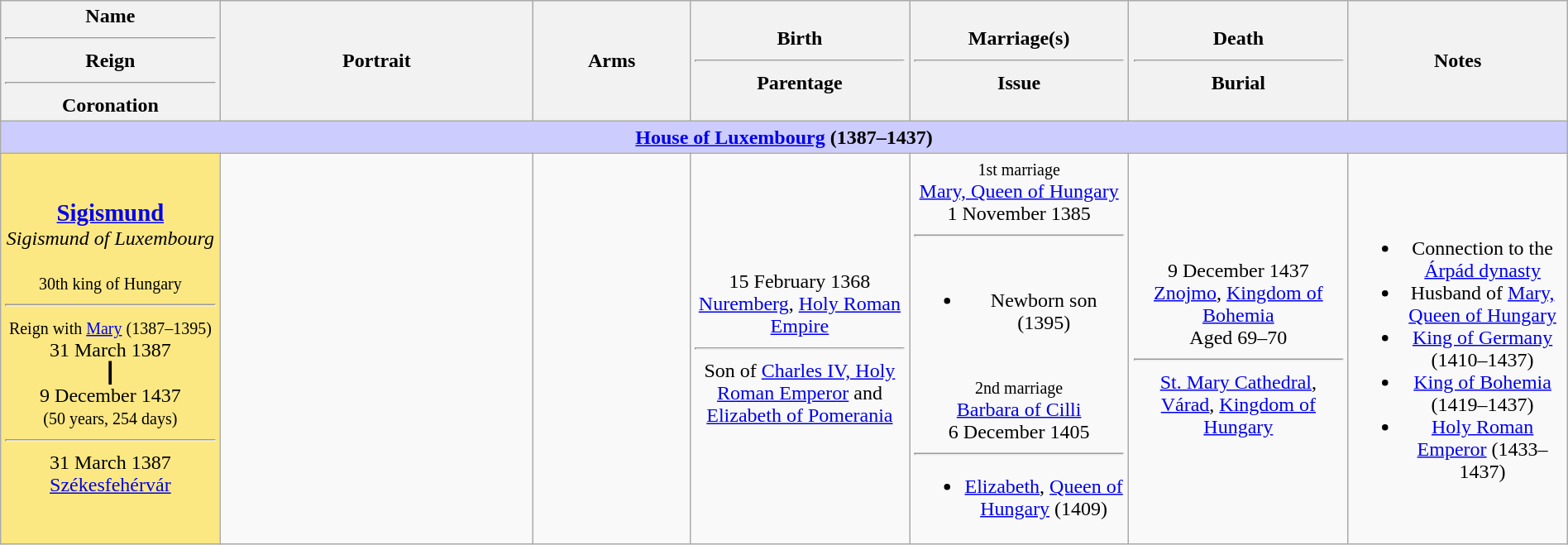<table style="text-align:Center; width:100%" class="wikitable">
<tr>
<th width="14%">Name<hr>Reign<hr>Coronation</th>
<th width="20%">Portrait</th>
<th width="10%">Arms</th>
<th width="14%">Birth<hr>Parentage</th>
<th width="14%">Marriage(s)<hr>Issue</th>
<th width="14%">Death<hr>Burial</th>
<th width="14%">Notes</th>
</tr>
<tr>
<th colspan="7" style="background:#ccccff"><a href='#'>House of Luxembourg</a> (1387–1437)</th>
</tr>
<tr>
<td style="background:#FCE883"><strong><a href='#'><big>Sigismund</big></a></strong><br><em>Sigismund of Luxembourg</em><br><small></small><br><small>30th king of Hungary</small><hr><small>Reign with <a href='#'>Mary</a> (1387–1395)</small><br>31 March 1387<br>┃<br>9 December 1437<br><small>(50 years, 254 days)</small><hr>31 March 1387<br><a href='#'>Székesfehérvár</a></td>
<td></td>
<td></td>
<td>15 February 1368<br><a href='#'>Nuremberg</a>, <a href='#'>Holy Roman Empire</a><hr>Son of <a href='#'>Charles IV, Holy Roman Emperor</a> and <a href='#'>Elizabeth of Pomerania</a></td>
<td><small>1st marriage</small><br><a href='#'>Mary, Queen of Hungary</a><br>1 November 1385<hr><br><ul><li>Newborn son (1395)</li></ul><br><small>2nd marriage</small><br><a href='#'>Barbara of Cilli</a><br>6 December 1405<hr><ul><li><a href='#'>Elizabeth</a>, <a href='#'>Queen of Hungary</a> (1409)</li></ul></td>
<td>9 December 1437<br><a href='#'>Znojmo</a>, <a href='#'>Kingdom of Bohemia</a><br>Aged 69–70<hr><a href='#'>St. Mary Cathedral</a>, <a href='#'>Várad</a>, <a href='#'>Kingdom of Hungary</a></td>
<td><br><ul><li>Connection to the <a href='#'>Árpád dynasty</a></li><li>Husband of <a href='#'>Mary, Queen of Hungary</a></li><li><a href='#'>King of Germany</a> (1410–1437)</li><li><a href='#'>King of Bohemia</a> (1419–1437)</li><li><a href='#'>Holy Roman Emperor</a> (1433–1437)</li></ul></td>
</tr>
</table>
